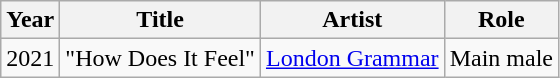<table class="wikitable">
<tr>
<th>Year</th>
<th>Title</th>
<th>Artist</th>
<th>Role</th>
</tr>
<tr>
<td>2021</td>
<td>"How Does It Feel" </td>
<td><a href='#'>London Grammar</a></td>
<td>Main male</td>
</tr>
</table>
